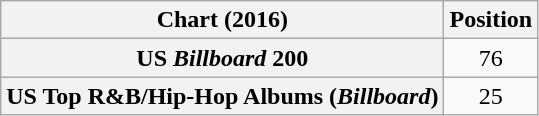<table class="wikitable sortable plainrowheaders" style="text-align:center">
<tr>
<th scope="col">Chart (2016)</th>
<th scope="col">Position</th>
</tr>
<tr>
<th scope="row">US <em>Billboard</em> 200</th>
<td>76</td>
</tr>
<tr>
<th scope="row">US Top R&B/Hip-Hop Albums (<em>Billboard</em>)</th>
<td>25</td>
</tr>
</table>
